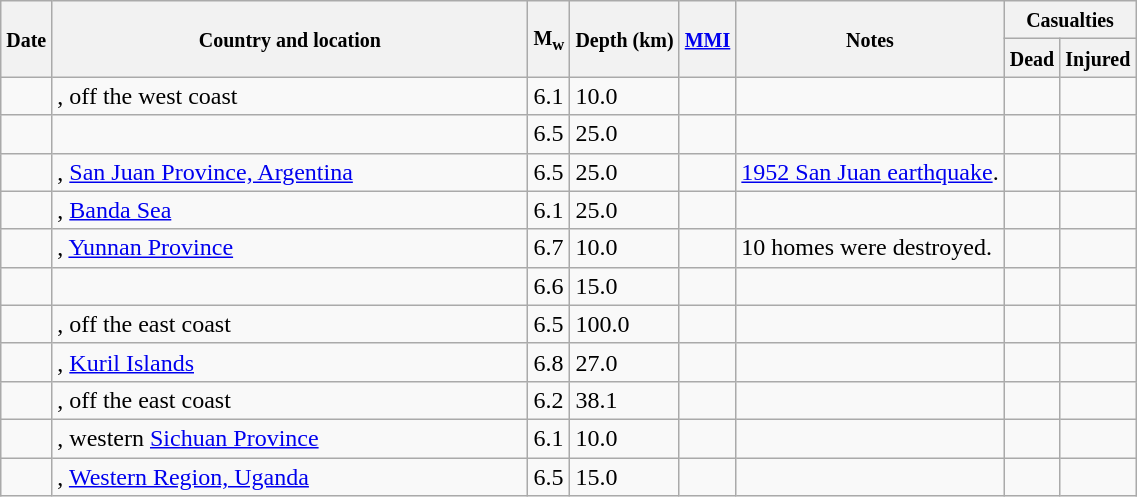<table class="wikitable sortable sort-under" style="border:1px black; margin-left:1em;">
<tr>
<th rowspan="2"><small>Date</small></th>
<th rowspan="2" style="width: 310px"><small>Country and location</small></th>
<th rowspan="2"><small>M<sub>w</sub></small></th>
<th rowspan="2"><small>Depth (km)</small></th>
<th rowspan="2"><small><a href='#'>MMI</a></small></th>
<th rowspan="2" class="unsortable"><small>Notes</small></th>
<th colspan="2"><small>Casualties</small></th>
</tr>
<tr>
<th><small>Dead</small></th>
<th><small>Injured</small></th>
</tr>
<tr>
<td></td>
<td>, off the west coast</td>
<td>6.1</td>
<td>10.0</td>
<td></td>
<td></td>
<td></td>
<td></td>
</tr>
<tr>
<td></td>
<td></td>
<td>6.5</td>
<td>25.0</td>
<td></td>
<td></td>
<td></td>
<td></td>
</tr>
<tr>
<td></td>
<td>, <a href='#'>San Juan Province, Argentina</a></td>
<td>6.5</td>
<td>25.0</td>
<td></td>
<td><a href='#'>1952 San Juan earthquake</a>.</td>
<td></td>
<td></td>
</tr>
<tr>
<td></td>
<td>, <a href='#'>Banda Sea</a></td>
<td>6.1</td>
<td>25.0</td>
<td></td>
<td></td>
<td></td>
<td></td>
</tr>
<tr>
<td></td>
<td>, <a href='#'>Yunnan Province</a></td>
<td>6.7</td>
<td>10.0</td>
<td></td>
<td>10 homes were destroyed.</td>
<td></td>
<td></td>
</tr>
<tr>
<td></td>
<td></td>
<td>6.6</td>
<td>15.0</td>
<td></td>
<td></td>
<td></td>
<td></td>
</tr>
<tr>
<td></td>
<td>, off the east coast</td>
<td>6.5</td>
<td>100.0</td>
<td></td>
<td></td>
<td></td>
<td></td>
</tr>
<tr>
<td></td>
<td>, <a href='#'>Kuril Islands</a></td>
<td>6.8</td>
<td>27.0</td>
<td></td>
<td></td>
<td></td>
<td></td>
</tr>
<tr>
<td></td>
<td>, off the east coast</td>
<td>6.2</td>
<td>38.1</td>
<td></td>
<td></td>
<td></td>
<td></td>
</tr>
<tr>
<td></td>
<td>, western <a href='#'>Sichuan Province</a></td>
<td>6.1</td>
<td>10.0</td>
<td></td>
<td></td>
<td></td>
<td></td>
</tr>
<tr>
<td></td>
<td>, <a href='#'>Western Region, Uganda</a></td>
<td>6.5</td>
<td>15.0</td>
<td></td>
<td></td>
<td></td>
<td></td>
</tr>
</table>
